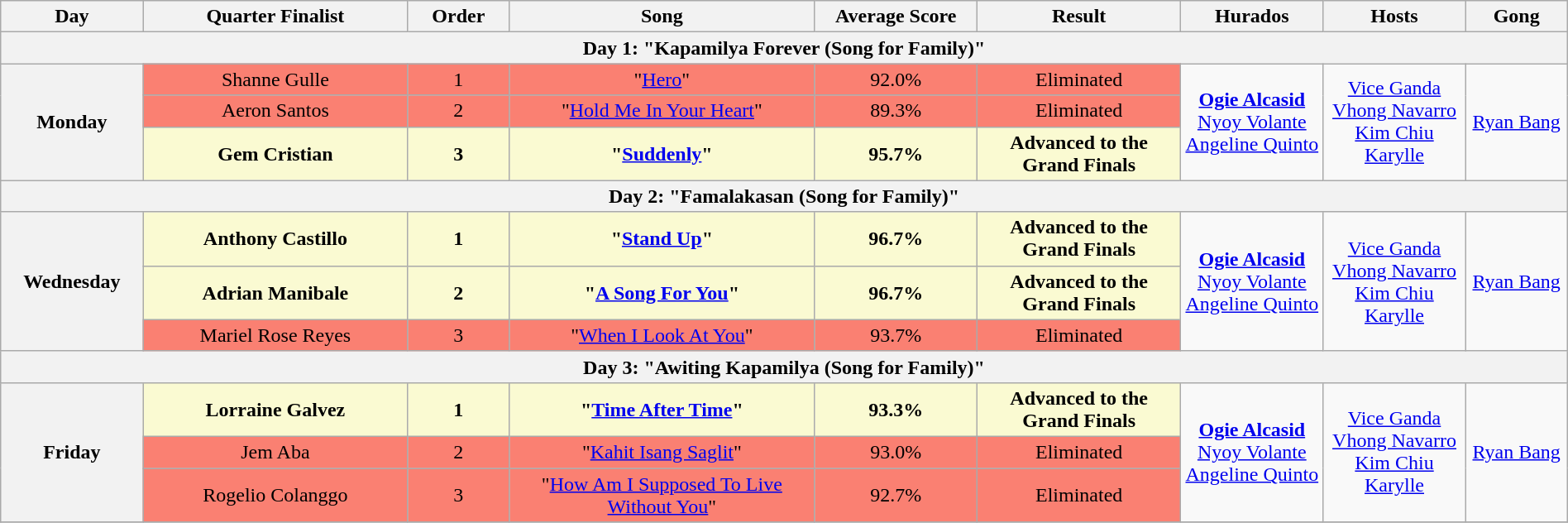<table class="wikitable mw-collapsible mw-collapsed" style="text-align:center; width:100%;">
<tr>
<th width="07%">Day</th>
<th width="13%">Quarter Finalist</th>
<th width="05%">Order</th>
<th width="15%">Song</th>
<th width="08%">Average Score</th>
<th width="10%">Result</th>
<th width="07%">Hurados</th>
<th width="07%">Hosts</th>
<th width="05%">Gong</th>
</tr>
<tr>
<th colspan="9">Day 1: "Kapamilya Forever (Song for Family)"</th>
</tr>
<tr>
<th rowspan="3">Monday<br><small></small></th>
<td style="background-color:salmon;">Shanne Gulle</td>
<td style="background-color:salmon;">1</td>
<td style="background-color:salmon;">"<a href='#'>Hero</a>"</td>
<td style="background-color:salmon;">92.0%</td>
<td style="background-color:salmon;">Eliminated</td>
<td rowspan="3"><strong><a href='#'>Ogie Alcasid</a></strong><br><a href='#'>Nyoy Volante</a><br><a href='#'>Angeline Quinto</a></td>
<td rowspan="3"><a href='#'>Vice Ganda</a><br><a href='#'>Vhong Navarro</a><br><a href='#'>Kim Chiu</a><br><a href='#'>Karylle</a></td>
<td rowspan="3"><a href='#'>Ryan Bang</a></td>
</tr>
<tr>
<td style="background-color:salmon;">Aeron Santos</td>
<td style="background-color:salmon;">2</td>
<td style="background-color:salmon;">"<a href='#'>Hold Me In Your Heart</a>"</td>
<td style="background-color:salmon;">89.3%</td>
<td style="background-color:salmon;">Eliminated</td>
</tr>
<tr>
<td style="background-color:#FAFAD2;"><strong>Gem Cristian</strong></td>
<td style="background-color:#FAFAD2;"><strong>3</strong></td>
<td style="background-color:#FAFAD2;"><strong>"<a href='#'>Suddenly</a>"</strong></td>
<td style="background-color:#FAFAD2;"><strong>95.7%</strong></td>
<td style="background-color:#FAFAD2;"><strong>Advanced to the Grand Finals</strong></td>
</tr>
<tr>
<th colspan="9">Day 2: "Famalakasan (Song for Family)"</th>
</tr>
<tr>
<th rowspan="3">Wednesday<br><small></small></th>
<td style="background-color:#FAFAD2;"><strong>Anthony Castillo</strong></td>
<td style="background-color:#FAFAD2;"><strong>1</strong></td>
<td style="background-color:#FAFAD2;"><strong>"<a href='#'>Stand Up</a>"</strong></td>
<td style="background-color:#FAFAD2;"><strong>96.7%</strong></td>
<td style="background-color:#FAFAD2;"><strong>Advanced to the Grand Finals</strong></td>
<td rowspan="3"><strong><a href='#'>Ogie Alcasid</a></strong><br><a href='#'>Nyoy Volante</a><br><a href='#'>Angeline Quinto</a></td>
<td rowspan="3"><a href='#'>Vice Ganda</a><br><a href='#'>Vhong Navarro</a><br><a href='#'>Kim Chiu</a><br><a href='#'>Karylle</a></td>
<td rowspan="3"><a href='#'>Ryan Bang</a></td>
</tr>
<tr>
<td style="background-color:#FAFAD2;"><strong>Adrian Manibale</strong></td>
<td style="background-color:#FAFAD2;"><strong>2</strong></td>
<td style="background-color:#FAFAD2;"><strong>"<a href='#'>A Song For You</a>"</strong></td>
<td style="background-color:#FAFAD2;"><strong>96.7%</strong></td>
<td style="background-color:#FAFAD2;"><strong>Advanced to the Grand Finals</strong></td>
</tr>
<tr>
<td style="background-color:salmon;">Mariel Rose Reyes</td>
<td style="background-color:salmon;">3</td>
<td style="background-color:salmon;">"<a href='#'>When I Look At You</a>"</td>
<td style="background-color:salmon;">93.7%</td>
<td style="background-color:salmon;">Eliminated</td>
</tr>
<tr>
<th colspan="9">Day 3: "Awiting Kapamilya (Song for Family)"</th>
</tr>
<tr>
<th rowspan="3">Friday<br><small></small></th>
<td style="background-color:#FAFAD2;"><strong>Lorraine Galvez</strong></td>
<td style="background-color:#FAFAD2;"><strong>1</strong></td>
<td style="background-color:#FAFAD2;"><strong>"<a href='#'>Time After Time</a>"</strong></td>
<td style="background-color:#FAFAD2;"><strong>93.3%</strong></td>
<td style="background-color:#FAFAD2;"><strong>Advanced to the Grand Finals</strong></td>
<td rowspan="3"><strong><a href='#'>Ogie Alcasid</a></strong><br><a href='#'>Nyoy Volante</a><br><a href='#'>Angeline Quinto</a></td>
<td rowspan="3"><a href='#'>Vice Ganda</a><br><a href='#'>Vhong Navarro</a><br><a href='#'>Kim Chiu</a><br><a href='#'>Karylle</a></td>
<td rowspan="3"><a href='#'>Ryan Bang</a></td>
</tr>
<tr>
<td style="background-color:salmon;">Jem Aba</td>
<td style="background-color:salmon;">2</td>
<td style="background-color:salmon;">"<a href='#'>Kahit Isang Saglit</a>"</td>
<td style="background-color:salmon;">93.0%</td>
<td style="background-color:salmon;">Eliminated</td>
</tr>
<tr>
<td style="background-color:salmon;">Rogelio Colanggo</td>
<td style="background-color:salmon;">3</td>
<td style="background-color:salmon;">"<a href='#'>How Am I Supposed To Live Without You</a>"</td>
<td style="background-color:salmon;">92.7%</td>
<td style="background-color:salmon;">Eliminated</td>
</tr>
<tr>
</tr>
</table>
